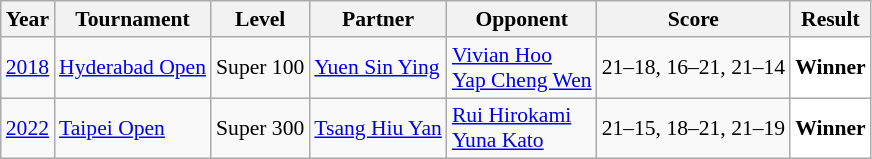<table class="sortable wikitable" style="font-size: 90%;">
<tr>
<th>Year</th>
<th>Tournament</th>
<th>Level</th>
<th>Partner</th>
<th>Opponent</th>
<th>Score</th>
<th>Result</th>
</tr>
<tr>
<td align="center"><a href='#'>2018</a></td>
<td align="left"><a href='#'>Hyderabad Open</a></td>
<td align="left">Super 100</td>
<td align="left"> <a href='#'>Yuen Sin Ying</a></td>
<td align="left"> <a href='#'>Vivian Hoo</a><br> <a href='#'>Yap Cheng Wen</a></td>
<td align="left">21–18, 16–21, 21–14</td>
<td style="text-align:left; background:white"> <strong>Winner</strong></td>
</tr>
<tr>
<td align="center"><a href='#'>2022</a></td>
<td align="left"><a href='#'>Taipei Open</a></td>
<td align="left">Super 300</td>
<td align="left"> <a href='#'>Tsang Hiu Yan</a></td>
<td align="left"> <a href='#'>Rui Hirokami</a><br> <a href='#'>Yuna Kato</a></td>
<td align="left">21–15, 18–21, 21–19</td>
<td style="text-align:left; background:white"> <strong>Winner</strong></td>
</tr>
</table>
